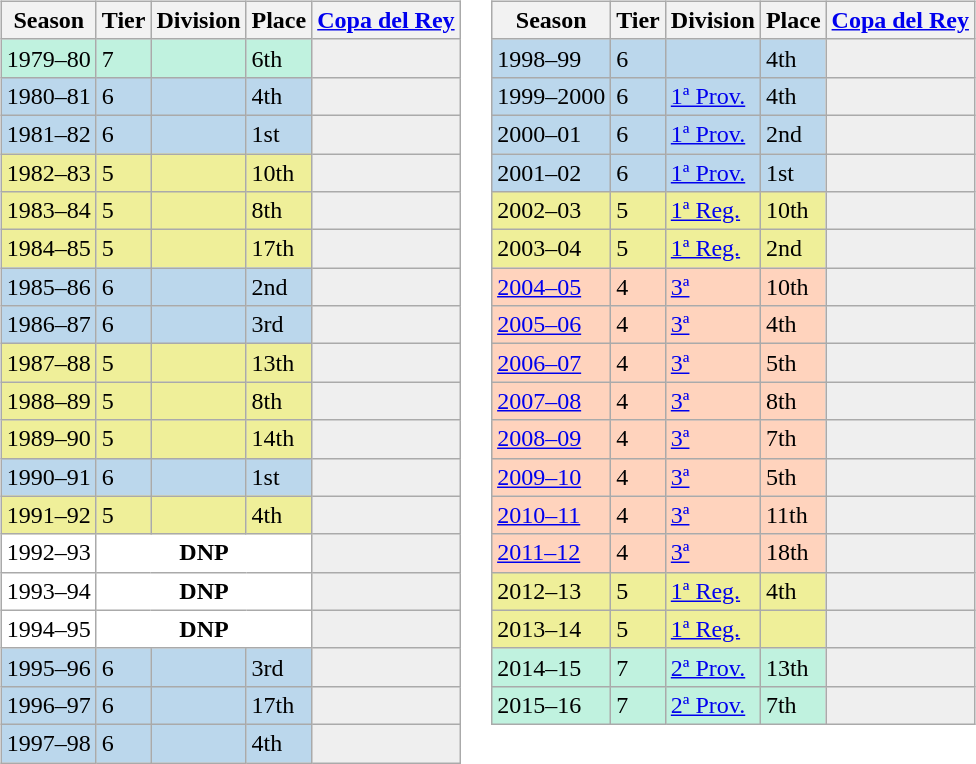<table>
<tr>
<td valign="top" width=0%><br><table class="wikitable">
<tr style="background:#f0f6fa;">
<th>Season</th>
<th>Tier</th>
<th>Division</th>
<th>Place</th>
<th><a href='#'>Copa del Rey</a></th>
</tr>
<tr>
<td style="background:#C0F2DF;">1979–80</td>
<td style="background:#C0F2DF;">7</td>
<td style="background:#C0F2DF;"></td>
<td style="background:#C0F2DF;">6th</td>
<th style="background:#efefef;"></th>
</tr>
<tr>
<td style="background:#BBD7EC;">1980–81</td>
<td style="background:#BBD7EC;">6</td>
<td style="background:#BBD7EC;"></td>
<td style="background:#BBD7EC;">4th</td>
<th style="background:#efefef;"></th>
</tr>
<tr>
<td style="background:#BBD7EC;">1981–82</td>
<td style="background:#BBD7EC;">6</td>
<td style="background:#BBD7EC;"></td>
<td style="background:#BBD7EC;">1st</td>
<th style="background:#efefef;"></th>
</tr>
<tr>
<td style="background:#EFEF99;">1982–83</td>
<td style="background:#EFEF99;">5</td>
<td style="background:#EFEF99;"></td>
<td style="background:#EFEF99;">10th</td>
<th style="background:#efefef;"></th>
</tr>
<tr>
<td style="background:#EFEF99;">1983–84</td>
<td style="background:#EFEF99;">5</td>
<td style="background:#EFEF99;"></td>
<td style="background:#EFEF99;">8th</td>
<th style="background:#efefef;"></th>
</tr>
<tr>
<td style="background:#EFEF99;">1984–85</td>
<td style="background:#EFEF99;">5</td>
<td style="background:#EFEF99;"></td>
<td style="background:#EFEF99;">17th</td>
<th style="background:#efefef;"></th>
</tr>
<tr>
<td style="background:#BBD7EC;">1985–86</td>
<td style="background:#BBD7EC;">6</td>
<td style="background:#BBD7EC;"></td>
<td style="background:#BBD7EC;">2nd</td>
<th style="background:#efefef;"></th>
</tr>
<tr>
<td style="background:#BBD7EC;">1986–87</td>
<td style="background:#BBD7EC;">6</td>
<td style="background:#BBD7EC;"></td>
<td style="background:#BBD7EC;">3rd</td>
<th style="background:#efefef;"></th>
</tr>
<tr>
<td style="background:#EFEF99;">1987–88</td>
<td style="background:#EFEF99;">5</td>
<td style="background:#EFEF99;"></td>
<td style="background:#EFEF99;">13th</td>
<th style="background:#efefef;"></th>
</tr>
<tr>
<td style="background:#EFEF99;">1988–89</td>
<td style="background:#EFEF99;">5</td>
<td style="background:#EFEF99;"></td>
<td style="background:#EFEF99;">8th</td>
<th style="background:#efefef;"></th>
</tr>
<tr>
<td style="background:#EFEF99;">1989–90</td>
<td style="background:#EFEF99;">5</td>
<td style="background:#EFEF99;"></td>
<td style="background:#EFEF99;">14th</td>
<th style="background:#efefef;"></th>
</tr>
<tr>
<td style="background:#BBD7EC;">1990–91</td>
<td style="background:#BBD7EC;">6</td>
<td style="background:#BBD7EC;"></td>
<td style="background:#BBD7EC;">1st</td>
<th style="background:#efefef;"></th>
</tr>
<tr>
<td style="background:#EFEF99;">1991–92</td>
<td style="background:#EFEF99;">5</td>
<td style="background:#EFEF99;"></td>
<td style="background:#EFEF99;">4th</td>
<th style="background:#efefef;"></th>
</tr>
<tr>
<td style="background:#FFFFFF;">1992–93</td>
<th style="background:#FFFFFF;" colspan="3">DNP</th>
<th style="background:#efefef;"></th>
</tr>
<tr>
<td style="background:#FFFFFF;">1993–94</td>
<th style="background:#FFFFFF;" colspan="3">DNP</th>
<th style="background:#efefef;"></th>
</tr>
<tr>
<td style="background:#FFFFFF;">1994–95</td>
<th style="background:#FFFFFF;" colspan="3">DNP</th>
<th style="background:#efefef;"></th>
</tr>
<tr>
<td style="background:#BBD7EC;">1995–96</td>
<td style="background:#BBD7EC;">6</td>
<td style="background:#BBD7EC;"></td>
<td style="background:#BBD7EC;">3rd</td>
<th style="background:#efefef;"></th>
</tr>
<tr>
<td style="background:#BBD7EC;">1996–97</td>
<td style="background:#BBD7EC;">6</td>
<td style="background:#BBD7EC;"></td>
<td style="background:#BBD7EC;">17th</td>
<th style="background:#efefef;"></th>
</tr>
<tr>
<td style="background:#BBD7EC;">1997–98</td>
<td style="background:#BBD7EC;">6</td>
<td style="background:#BBD7EC;"></td>
<td style="background:#BBD7EC;">4th</td>
<th style="background:#efefef;"></th>
</tr>
</table>
</td>
<td valign="top" width=0%><br><table class="wikitable">
<tr style="background:#f0f6fa;">
<th>Season</th>
<th>Tier</th>
<th>Division</th>
<th>Place</th>
<th><a href='#'>Copa del Rey</a></th>
</tr>
<tr>
<td style="background:#BBD7EC;">1998–99</td>
<td style="background:#BBD7EC;">6</td>
<td style="background:#BBD7EC;"></td>
<td style="background:#BBD7EC;">4th</td>
<th style="background:#efefef;"></th>
</tr>
<tr>
<td style="background:#BBD7EC;">1999–2000</td>
<td style="background:#BBD7EC;">6</td>
<td style="background:#BBD7EC;"><a href='#'>1ª Prov.</a></td>
<td style="background:#BBD7EC;">4th</td>
<th style="background:#efefef;"></th>
</tr>
<tr>
<td style="background:#BBD7EC;">2000–01</td>
<td style="background:#BBD7EC;">6</td>
<td style="background:#BBD7EC;"><a href='#'>1ª Prov.</a></td>
<td style="background:#BBD7EC;">2nd</td>
<th style="background:#efefef;"></th>
</tr>
<tr>
<td style="background:#BBD7EC;">2001–02</td>
<td style="background:#BBD7EC;">6</td>
<td style="background:#BBD7EC;"><a href='#'>1ª Prov.</a></td>
<td style="background:#BBD7EC;">1st</td>
<th style="background:#efefef;"></th>
</tr>
<tr>
<td style="background:#EFEF99;">2002–03</td>
<td style="background:#EFEF99;">5</td>
<td style="background:#EFEF99;"><a href='#'>1ª Reg.</a></td>
<td style="background:#EFEF99;">10th</td>
<th style="background:#efefef;"></th>
</tr>
<tr>
<td style="background:#EFEF99;">2003–04</td>
<td style="background:#EFEF99;">5</td>
<td style="background:#EFEF99;"><a href='#'>1ª Reg.</a></td>
<td style="background:#EFEF99;">2nd</td>
<th style="background:#efefef;"></th>
</tr>
<tr>
<td style="background:#FFD3BD;"><a href='#'>2004–05</a></td>
<td style="background:#FFD3BD;">4</td>
<td style="background:#FFD3BD;"><a href='#'>3ª</a></td>
<td style="background:#FFD3BD;">10th</td>
<th style="background:#efefef;"></th>
</tr>
<tr>
<td style="background:#FFD3BD;"><a href='#'>2005–06</a></td>
<td style="background:#FFD3BD;">4</td>
<td style="background:#FFD3BD;"><a href='#'>3ª</a></td>
<td style="background:#FFD3BD;">4th</td>
<th style="background:#efefef;"></th>
</tr>
<tr>
<td style="background:#FFD3BD;"><a href='#'>2006–07</a></td>
<td style="background:#FFD3BD;">4</td>
<td style="background:#FFD3BD;"><a href='#'>3ª</a></td>
<td style="background:#FFD3BD;">5th</td>
<th style="background:#efefef;"></th>
</tr>
<tr>
<td style="background:#FFD3BD;"><a href='#'>2007–08</a></td>
<td style="background:#FFD3BD;">4</td>
<td style="background:#FFD3BD;"><a href='#'>3ª</a></td>
<td style="background:#FFD3BD;">8th</td>
<th style="background:#efefef;"></th>
</tr>
<tr>
<td style="background:#FFD3BD;"><a href='#'>2008–09</a></td>
<td style="background:#FFD3BD;">4</td>
<td style="background:#FFD3BD;"><a href='#'>3ª</a></td>
<td style="background:#FFD3BD;">7th</td>
<td style="background:#efefef;"></td>
</tr>
<tr>
<td style="background:#FFD3BD;"><a href='#'>2009–10</a></td>
<td style="background:#FFD3BD;">4</td>
<td style="background:#FFD3BD;"><a href='#'>3ª</a></td>
<td style="background:#FFD3BD;">5th</td>
<td style="background:#efefef;"></td>
</tr>
<tr>
<td style="background:#FFD3BD;"><a href='#'>2010–11</a></td>
<td style="background:#FFD3BD;">4</td>
<td style="background:#FFD3BD;"><a href='#'>3ª</a></td>
<td style="background:#FFD3BD;">11th</td>
<td style="background:#efefef;"></td>
</tr>
<tr>
<td style="background:#FFD3BD;"><a href='#'>2011–12</a></td>
<td style="background:#FFD3BD;">4</td>
<td style="background:#FFD3BD;"><a href='#'>3ª</a></td>
<td style="background:#FFD3BD;">18th</td>
<td style="background:#efefef;"></td>
</tr>
<tr>
<td style="background:#EFEF99;">2012–13</td>
<td style="background:#EFEF99;">5</td>
<td style="background:#EFEF99;"><a href='#'>1ª Reg.</a></td>
<td style="background:#EFEF99;">4th</td>
<th style="background:#efefef;"></th>
</tr>
<tr>
<td style="background:#EFEF99;">2013–14</td>
<td style="background:#EFEF99;">5</td>
<td style="background:#EFEF99;"><a href='#'>1ª Reg.</a></td>
<td style="background:#EFEF99;"></td>
<th style="background:#efefef;"></th>
</tr>
<tr>
<td style="background:#C0F2DF;">2014–15</td>
<td style="background:#C0F2DF;">7</td>
<td style="background:#C0F2DF;"><a href='#'>2ª Prov.</a></td>
<td style="background:#C0F2DF;">13th</td>
<th style="background:#efefef;"></th>
</tr>
<tr>
<td style="background:#C0F2DF;">2015–16</td>
<td style="background:#C0F2DF;">7</td>
<td style="background:#C0F2DF;"><a href='#'>2ª Prov.</a></td>
<td style="background:#C0F2DF;">7th</td>
<th style="background:#efefef;"></th>
</tr>
</table>
</td>
</tr>
</table>
